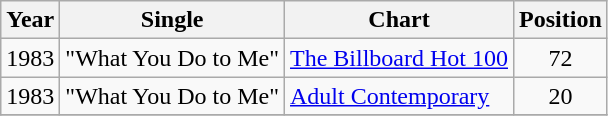<table class="wikitable">
<tr>
<th>Year</th>
<th>Single</th>
<th>Chart</th>
<th>Position</th>
</tr>
<tr>
<td>1983</td>
<td>"What You Do to Me"</td>
<td><a href='#'>The Billboard Hot 100</a></td>
<td align="center">72</td>
</tr>
<tr>
<td>1983</td>
<td>"What You Do to Me"</td>
<td><a href='#'>Adult Contemporary</a></td>
<td align="center">20</td>
</tr>
<tr>
</tr>
</table>
